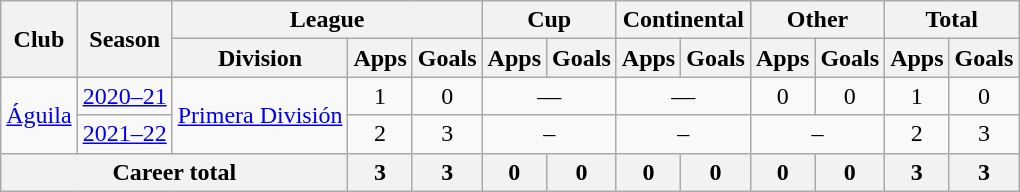<table class="wikitable" Style="text-align: center">
<tr>
<th rowspan="2">Club</th>
<th rowspan="2">Season</th>
<th colspan="3">League</th>
<th colspan="2">Cup</th>
<th colspan="2">Continental</th>
<th colspan="2">Other</th>
<th colspan="2">Total</th>
</tr>
<tr>
<th>Division</th>
<th>Apps</th>
<th>Goals</th>
<th>Apps</th>
<th>Goals</th>
<th>Apps</th>
<th>Goals</th>
<th>Apps</th>
<th>Goals</th>
<th>Apps</th>
<th>Goals</th>
</tr>
<tr>
<td rowspan="2"><a href='#'>Águila</a></td>
<td><a href='#'>2020–21</a></td>
<td rowspan="2"><a href='#'>Primera División</a></td>
<td>1</td>
<td>0</td>
<td colspan="2">—</td>
<td colspan="2">—</td>
<td>0</td>
<td>0</td>
<td>1</td>
<td>0</td>
</tr>
<tr>
<td><a href='#'>2021–22</a></td>
<td>2</td>
<td>3</td>
<td colspan="2">–</td>
<td colspan="2">–</td>
<td colspan="2">–</td>
<td>2</td>
<td>3</td>
</tr>
<tr>
<th colspan="3">Career total</th>
<th>3</th>
<th>3</th>
<th>0</th>
<th>0</th>
<th>0</th>
<th>0</th>
<th>0</th>
<th>0</th>
<th>3</th>
<th>3</th>
</tr>
</table>
